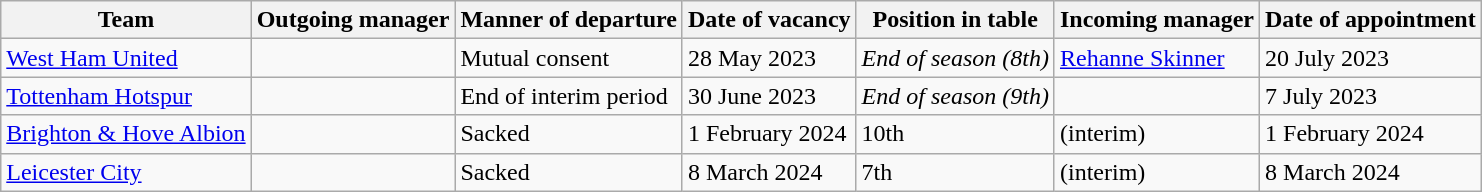<table class="wikitable sortable">
<tr>
<th>Team</th>
<th>Outgoing manager</th>
<th>Manner of departure</th>
<th>Date of vacancy</th>
<th>Position in table</th>
<th>Incoming manager</th>
<th>Date of appointment</th>
</tr>
<tr>
<td><a href='#'>West Ham United</a></td>
<td> </td>
<td>Mutual consent</td>
<td>28 May 2023</td>
<td><em>End of season (8th)</em></td>
<td> <a href='#'>Rehanne Skinner</a></td>
<td>20 July 2023</td>
</tr>
<tr>
<td><a href='#'>Tottenham Hotspur</a></td>
<td> </td>
<td>End of interim period</td>
<td>30 June 2023</td>
<td><em>End of season (9th)</em></td>
<td> </td>
<td>7 July 2023</td>
</tr>
<tr>
<td><a href='#'>Brighton & Hove Albion</a></td>
<td> </td>
<td>Sacked</td>
<td>1 February 2024</td>
<td>10th</td>
<td>  (interim)</td>
<td>1 February 2024</td>
</tr>
<tr>
<td><a href='#'>Leicester City</a></td>
<td> </td>
<td>Sacked</td>
<td>8 March 2024</td>
<td>7th</td>
<td>  (interim)</td>
<td>8 March 2024</td>
</tr>
</table>
